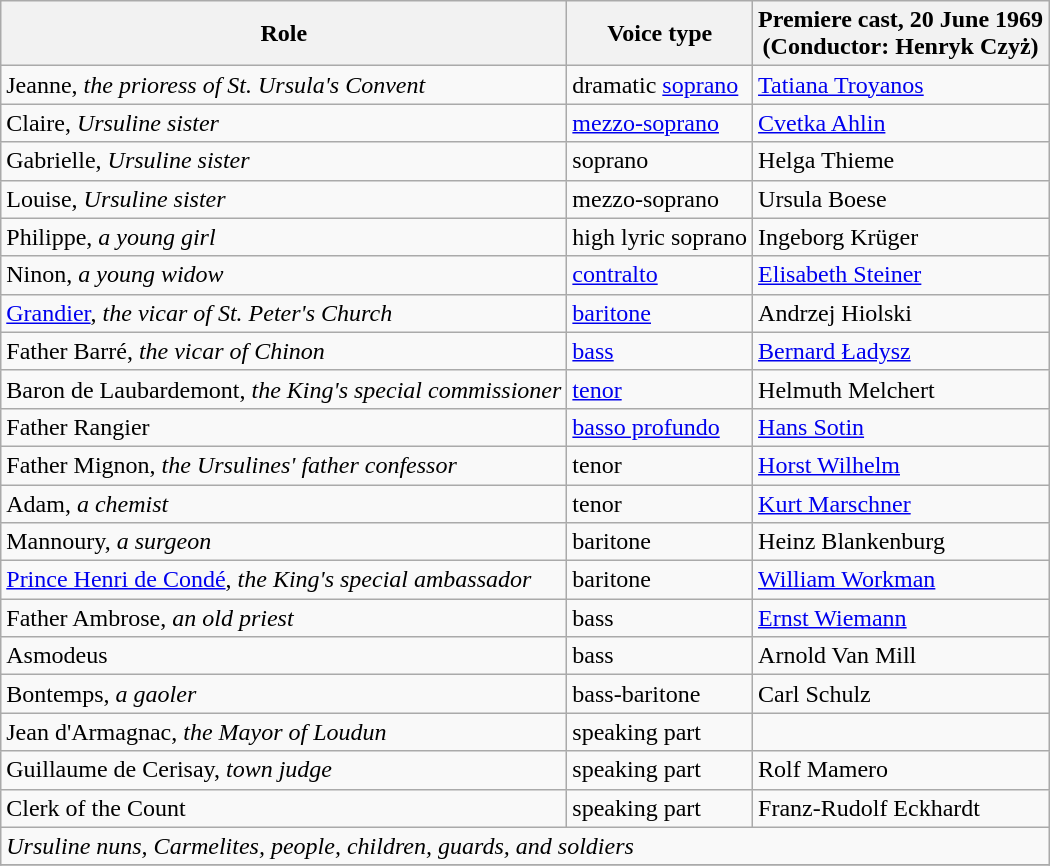<table class="wikitable" border="1">
<tr>
<th>Role</th>
<th>Voice type</th>
<th>Premiere cast, 20 June 1969 <br>(Conductor: Henryk Czyż)</th>
</tr>
<tr>
<td>Jeanne, <em>the prioress of St. Ursula's Convent</em></td>
<td>dramatic <a href='#'>soprano</a></td>
<td><a href='#'>Tatiana Troyanos</a></td>
</tr>
<tr>
<td>Claire, <em>Ursuline sister</em></td>
<td><a href='#'>mezzo-soprano</a></td>
<td><a href='#'>Cvetka Ahlin</a></td>
</tr>
<tr>
<td>Gabrielle, <em>Ursuline sister</em></td>
<td>soprano</td>
<td>Helga Thieme</td>
</tr>
<tr>
<td>Louise, <em>Ursuline sister</em></td>
<td>mezzo-soprano</td>
<td>Ursula Boese</td>
</tr>
<tr>
<td>Philippe, <em>a young girl</em></td>
<td>high lyric soprano</td>
<td>Ingeborg Krüger</td>
</tr>
<tr>
<td>Ninon, <em>a young widow</em></td>
<td><a href='#'>contralto</a></td>
<td><a href='#'>Elisabeth Steiner</a></td>
</tr>
<tr>
<td><a href='#'>Grandier</a>, <em>the vicar of St. Peter's Church</em></td>
<td><a href='#'>baritone</a></td>
<td>Andrzej Hiolski</td>
</tr>
<tr>
<td>Father Barré, <em>the vicar of Chinon</em></td>
<td><a href='#'>bass</a></td>
<td><a href='#'>Bernard Ładysz</a></td>
</tr>
<tr>
<td>Baron de Laubardemont, <em>the King's special commissioner</em></td>
<td><a href='#'>tenor</a></td>
<td>Helmuth Melchert</td>
</tr>
<tr>
<td>Father Rangier</td>
<td><a href='#'>basso profundo</a></td>
<td><a href='#'>Hans Sotin</a></td>
</tr>
<tr>
<td>Father Mignon, <em>the Ursulines' father confessor</em></td>
<td>tenor</td>
<td><a href='#'>Horst Wilhelm</a></td>
</tr>
<tr>
<td>Adam, <em>a chemist</em></td>
<td>tenor</td>
<td><a href='#'>Kurt Marschner</a></td>
</tr>
<tr>
<td>Mannoury, <em>a surgeon</em></td>
<td>baritone</td>
<td>Heinz Blankenburg</td>
</tr>
<tr>
<td><a href='#'>Prince Henri de Condé</a>, <em>the King's special ambassador</em></td>
<td>baritone</td>
<td><a href='#'>William Workman</a></td>
</tr>
<tr>
<td>Father Ambrose, <em>an old priest</em></td>
<td>bass</td>
<td><a href='#'>Ernst Wiemann</a></td>
</tr>
<tr>
<td>Asmodeus</td>
<td>bass</td>
<td>Arnold Van Mill</td>
</tr>
<tr>
<td>Bontemps, <em>a gaoler</em></td>
<td>bass-baritone</td>
<td>Carl Schulz</td>
</tr>
<tr>
<td>Jean d'Armagnac, <em>the Mayor of Loudun</em></td>
<td>speaking part</td>
<td></td>
</tr>
<tr>
<td>Guillaume de Cerisay, <em>town judge</em></td>
<td>speaking part</td>
<td>Rolf Mamero</td>
</tr>
<tr>
<td>Clerk of the Count</td>
<td>speaking part</td>
<td>Franz-Rudolf Eckhardt</td>
</tr>
<tr>
<td colspan="3"><em>Ursuline nuns, Carmelites, people, children, guards, and soldiers</em></td>
</tr>
<tr>
</tr>
</table>
